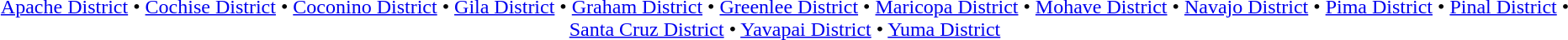<table id=toc class=toc summary=Contents>
<tr>
<td align=center><a href='#'>Apache District</a> • <a href='#'>Cochise District</a> • <a href='#'>Coconino District</a> • <a href='#'>Gila District</a> • <a href='#'>Graham District</a> • <a href='#'>Greenlee District</a> • <a href='#'>Maricopa District</a> • <a href='#'>Mohave District</a> • <a href='#'>Navajo District</a> • <a href='#'>Pima District</a> • <a href='#'>Pinal District</a> • <a href='#'>Santa Cruz District</a> • <a href='#'>Yavapai District</a> • <a href='#'>Yuma District</a></td>
</tr>
</table>
